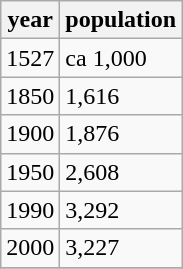<table class="wikitable">
<tr>
<th>year</th>
<th>population</th>
</tr>
<tr>
<td>1527</td>
<td>ca 1,000</td>
</tr>
<tr>
<td>1850</td>
<td>1,616</td>
</tr>
<tr>
<td>1900</td>
<td>1,876</td>
</tr>
<tr>
<td>1950</td>
<td>2,608</td>
</tr>
<tr>
<td>1990</td>
<td>3,292</td>
</tr>
<tr>
<td>2000</td>
<td>3,227</td>
</tr>
<tr>
</tr>
</table>
